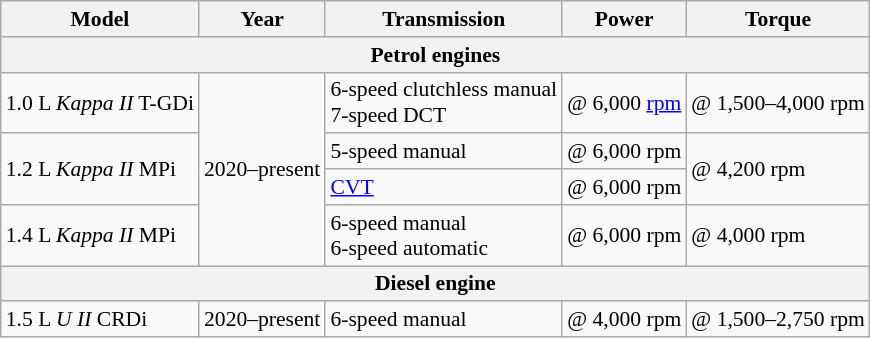<table class="wikitable" style="text-align:left; font-size:90%;">
<tr>
<th>Model</th>
<th>Year</th>
<th>Transmission</th>
<th>Power</th>
<th>Torque</th>
</tr>
<tr>
<th colspan="5">Petrol engines</th>
</tr>
<tr>
<td>1.0 L <em>Kappa II</em> T-GDi</td>
<td rowspan="4">2020–present</td>
<td>6-speed clutchless manual<br>7-speed DCT</td>
<td> @ 6,000 <a href='#'>rpm</a></td>
<td> @ 1,500–4,000 rpm</td>
</tr>
<tr>
<td rowspan="2">1.2 L <em>Kappa II</em> MPi</td>
<td>5-speed manual</td>
<td> @ 6,000 rpm</td>
<td rowspan="2"> @ 4,200 rpm</td>
</tr>
<tr>
<td><a href='#'>CVT</a></td>
<td> @ 6,000 rpm</td>
</tr>
<tr>
<td>1.4 L <em>Kappa II</em> MPi</td>
<td>6-speed manual<br>6-speed automatic</td>
<td> @ 6,000 rpm</td>
<td> @ 4,000 rpm</td>
</tr>
<tr>
<th colspan="5">Diesel engine</th>
</tr>
<tr>
<td>1.5 L <em>U II</em> CRDi</td>
<td>2020–present</td>
<td>6-speed manual</td>
<td> @ 4,000 rpm</td>
<td> @ 1,500–2,750 rpm</td>
</tr>
</table>
